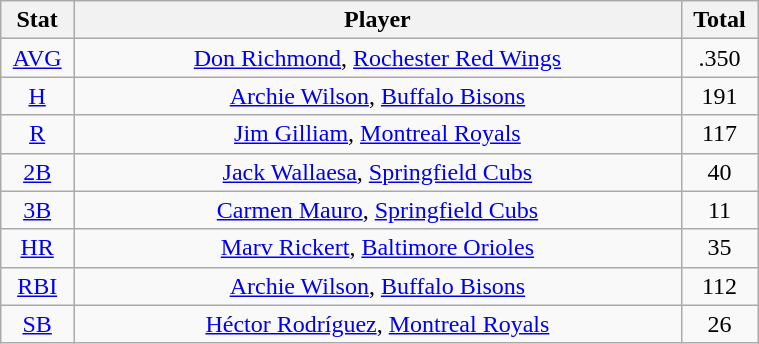<table class="wikitable" width="40%" style="text-align:center;">
<tr>
<th width="5%">Stat</th>
<th width="60%">Player</th>
<th width="5%">Total</th>
</tr>
<tr>
<td><a href='#'>AVG</a></td>
<td><a href='#'>Don Richmond</a>, <a href='#'>Rochester Red Wings</a></td>
<td>.350</td>
</tr>
<tr>
<td><a href='#'>H</a></td>
<td><a href='#'>Archie Wilson</a>, <a href='#'>Buffalo Bisons</a></td>
<td>191</td>
</tr>
<tr>
<td><a href='#'>R</a></td>
<td><a href='#'>Jim Gilliam</a>, <a href='#'>Montreal Royals</a></td>
<td>117</td>
</tr>
<tr>
<td><a href='#'>2B</a></td>
<td><a href='#'>Jack Wallaesa</a>, <a href='#'>Springfield Cubs</a></td>
<td>40</td>
</tr>
<tr>
<td><a href='#'>3B</a></td>
<td><a href='#'>Carmen Mauro</a>, <a href='#'>Springfield Cubs</a></td>
<td>11</td>
</tr>
<tr>
<td><a href='#'>HR</a></td>
<td><a href='#'>Marv Rickert</a>, <a href='#'>Baltimore Orioles</a></td>
<td>35</td>
</tr>
<tr>
<td><a href='#'>RBI</a></td>
<td><a href='#'>Archie Wilson</a>, <a href='#'>Buffalo Bisons</a></td>
<td>112</td>
</tr>
<tr>
<td><a href='#'>SB</a></td>
<td><a href='#'>Héctor Rodríguez</a>, <a href='#'>Montreal Royals</a></td>
<td>26</td>
</tr>
</table>
